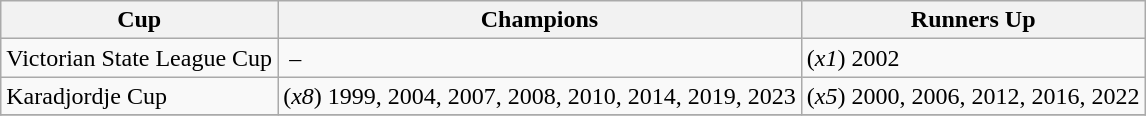<table class="wikitable">
<tr>
<th scope="col">Cup</th>
<th scope="col">Champions</th>
<th scope="col">Runners Up</th>
</tr>
<tr>
<td>Victorian State League Cup</td>
<td> –</td>
<td>(<em>x1</em>) 2002</td>
</tr>
<tr>
<td>Karadjordje Cup</td>
<td>(<em>x8</em>) 1999, 2004, 2007, 2008, 2010, 2014, 2019, 2023</td>
<td>(<em>x5</em>) 2000, 2006, 2012, 2016, 2022</td>
</tr>
<tr>
</tr>
</table>
